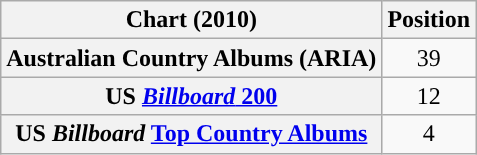<table class="wikitable sortable plainrowheaders">
<tr>
<th>Chart (2010)</th>
<th>Position</th>
</tr>
<tr>
<th scope="row">Australian Country Albums (ARIA)</th>
<td style="text-align:center;">39</td>
</tr>
<tr>
<th scope="row">US <a href='#'><em>Billboard</em> 200</a></th>
<td style="text-align:center;">12</td>
</tr>
<tr>
<th scope="row'">US <em>Billboard</em> <a href='#'>Top Country Albums</a></th>
<td style="text-align:center;">4</td>
</tr>
</table>
